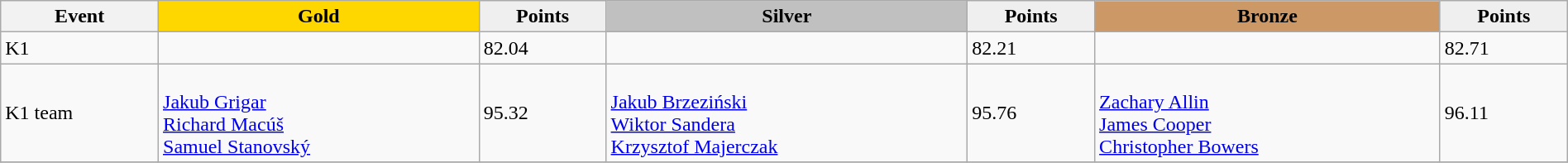<table class="wikitable" width=100%>
<tr>
<th>Event</th>
<td align=center bgcolor="gold"><strong>Gold</strong></td>
<td align=center bgcolor="EFEFEF"><strong>Points</strong></td>
<td align=center bgcolor="silver"><strong>Silver</strong></td>
<td align=center bgcolor="EFEFEF"><strong>Points</strong></td>
<td align=center bgcolor="CC9966"><strong>Bronze</strong></td>
<td align=center bgcolor="EFEFEF"><strong>Points</strong></td>
</tr>
<tr>
<td>K1 </td>
<td></td>
<td>82.04</td>
<td></td>
<td>82.21</td>
<td></td>
<td>82.71</td>
</tr>
<tr>
<td>K1 team</td>
<td><br><a href='#'>Jakub Grigar</a><br><a href='#'>Richard Macúš</a><br><a href='#'>Samuel Stanovský</a></td>
<td>95.32</td>
<td><br><a href='#'>Jakub Brzeziński</a><br><a href='#'>Wiktor Sandera</a><br><a href='#'>Krzysztof Majerczak</a></td>
<td>95.76</td>
<td><br><a href='#'>Zachary Allin</a><br><a href='#'>James Cooper</a><br><a href='#'>Christopher Bowers</a></td>
<td>96.11</td>
</tr>
<tr>
</tr>
</table>
